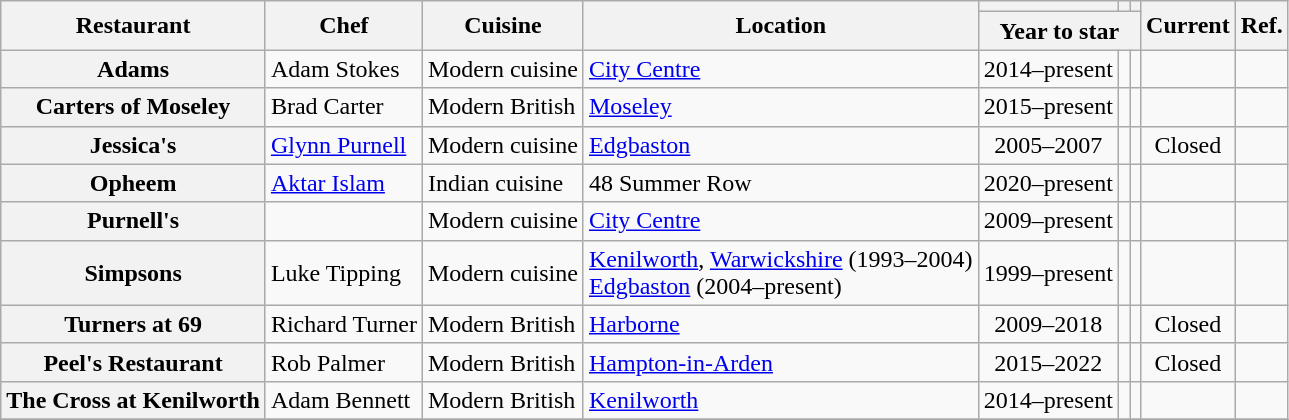<table class="wikitable sortable plainrowheaders">
<tr>
<th scope="col" rowspan="2">Restaurant</th>
<th scope="col" rowspan="2">Chef</th>
<th scope="col" rowspan="2">Cuisine</th>
<th scope="col" rowspan="2">Location</th>
<th scope="col"></th>
<th scope="col"></th>
<th scope="col"></th>
<th scope="col" rowspan="2">Current</th>
<th scope="col" class="unsortable" rowspan="2">Ref.</th>
</tr>
<tr class="unsortable">
<th scope="col" colspan="3">Year to star</th>
</tr>
<tr>
<th scope="row">Adams</th>
<td>Adam Stokes</td>
<td>Modern cuisine</td>
<td><a href='#'>City Centre</a></td>
<td align=center>2014–present</td>
<td align=center></td>
<td align=center></td>
<td align=center></td>
<td align=center></td>
</tr>
<tr>
<th scope="row">Carters of Moseley</th>
<td>Brad Carter</td>
<td>Modern British</td>
<td><a href='#'>Moseley</a></td>
<td align=center>2015–present</td>
<td align=center></td>
<td align=center></td>
<td align=center></td>
<td align=center></td>
</tr>
<tr>
<th scope="row">Jessica's</th>
<td><a href='#'>Glynn Purnell</a></td>
<td>Modern cuisine</td>
<td><a href='#'>Edgbaston</a></td>
<td align=center>2005–2007</td>
<td align=center></td>
<td align=center></td>
<td align=center>Closed</td>
<td align=center></td>
</tr>
<tr>
<th scope="row">Opheem</th>
<td><a href='#'>Aktar Islam</a></td>
<td>Indian cuisine</td>
<td>48 Summer Row</td>
<td align=center>2020–present</td>
<td align=center></td>
<td align=center></td>
<td align=center></td>
<td align=center></td>
</tr>
<tr>
<th scope="row">Purnell's</th>
<td></td>
<td>Modern cuisine</td>
<td><a href='#'>City Centre</a></td>
<td align=center>2009–present</td>
<td align=center></td>
<td align=center></td>
<td align=center></td>
<td align=center></td>
</tr>
<tr>
<th scope="row">Simpsons</th>
<td>Luke Tipping</td>
<td>Modern cuisine</td>
<td><a href='#'>Kenilworth</a>, <a href='#'>Warwickshire</a> (1993–2004)<br><a href='#'>Edgbaston</a> (2004–present)</td>
<td align=center>1999–present</td>
<td align=center></td>
<td align=center></td>
<td align=center></td>
<td align=center></td>
</tr>
<tr>
<th scope="row">Turners at 69</th>
<td>Richard Turner</td>
<td>Modern British</td>
<td><a href='#'>Harborne</a></td>
<td align=center>2009–2018</td>
<td align=center></td>
<td align=center></td>
<td align=center>Closed</td>
<td align=center></td>
</tr>
<tr>
<th scope="row">Peel's Restaurant</th>
<td>Rob Palmer</td>
<td>Modern British</td>
<td><a href='#'>Hampton-in-Arden</a></td>
<td align=center>2015–2022</td>
<td align=center></td>
<td align=center></td>
<td align=center>Closed</td>
<td align=center></td>
</tr>
<tr>
<th scope="row">The Cross at Kenilworth</th>
<td>Adam Bennett</td>
<td>Modern British</td>
<td><a href='#'>Kenilworth</a></td>
<td align=center>2014–present</td>
<td align=center></td>
<td align=center></td>
<td align=center></td>
<td align=center></td>
</tr>
<tr>
</tr>
</table>
